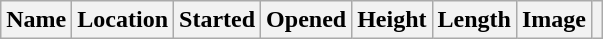<table class="wikitable">
<tr>
<th>Name</th>
<th>Location</th>
<th>Started</th>
<th>Opened</th>
<th>Height</th>
<th>Length</th>
<th>Image</th>
<th><br>

















































</th>
</tr>
</table>
